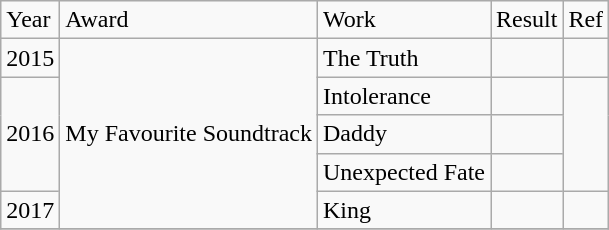<table class="wikitable">
<tr>
<td>Year</td>
<td>Award</td>
<td>Work</td>
<td>Result</td>
<td>Ref</td>
</tr>
<tr>
<td>2015</td>
<td rowspan="5">My Favourite  Soundtrack</td>
<td>The Truth</td>
<td></td>
<td></td>
</tr>
<tr>
<td rowspan="3">2016</td>
<td>Intolerance</td>
<td></td>
<td rowspan="3"></td>
</tr>
<tr>
<td>Daddy</td>
<td></td>
</tr>
<tr>
<td>Unexpected Fate</td>
<td></td>
</tr>
<tr>
<td>2017</td>
<td>King</td>
<td></td>
<td></td>
</tr>
<tr>
</tr>
</table>
